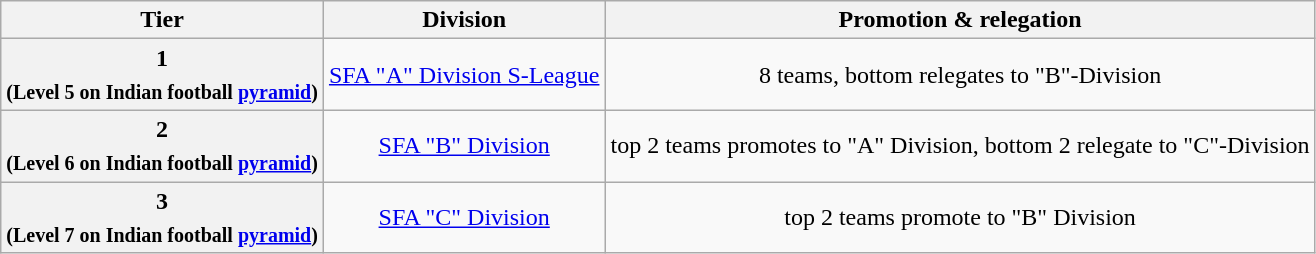<table class="wikitable" style="text-align:center;">
<tr>
<th>Tier</th>
<th>Division</th>
<th>Promotion & relegation</th>
</tr>
<tr>
<th>1<br><sub>(Level 5 on Indian football <a href='#'>pyramid</a>)</sub></th>
<td><a href='#'>SFA "A" Division S-League</a></td>
<td>8 teams, bottom relegates to "B"-Division</td>
</tr>
<tr>
<th>2<br><sub>(Level 6 on Indian football <a href='#'>pyramid</a>)</sub></th>
<td><a href='#'>SFA "B" Division</a></td>
<td>top 2 teams promotes to "A" Division, bottom 2  relegate to "C"-Division</td>
</tr>
<tr>
<th>3<br><sub>(Level 7 on Indian football <a href='#'>pyramid</a>)</sub></th>
<td><a href='#'>SFA "C" Division</a></td>
<td>top 2 teams promote to "B" Division</td>
</tr>
</table>
